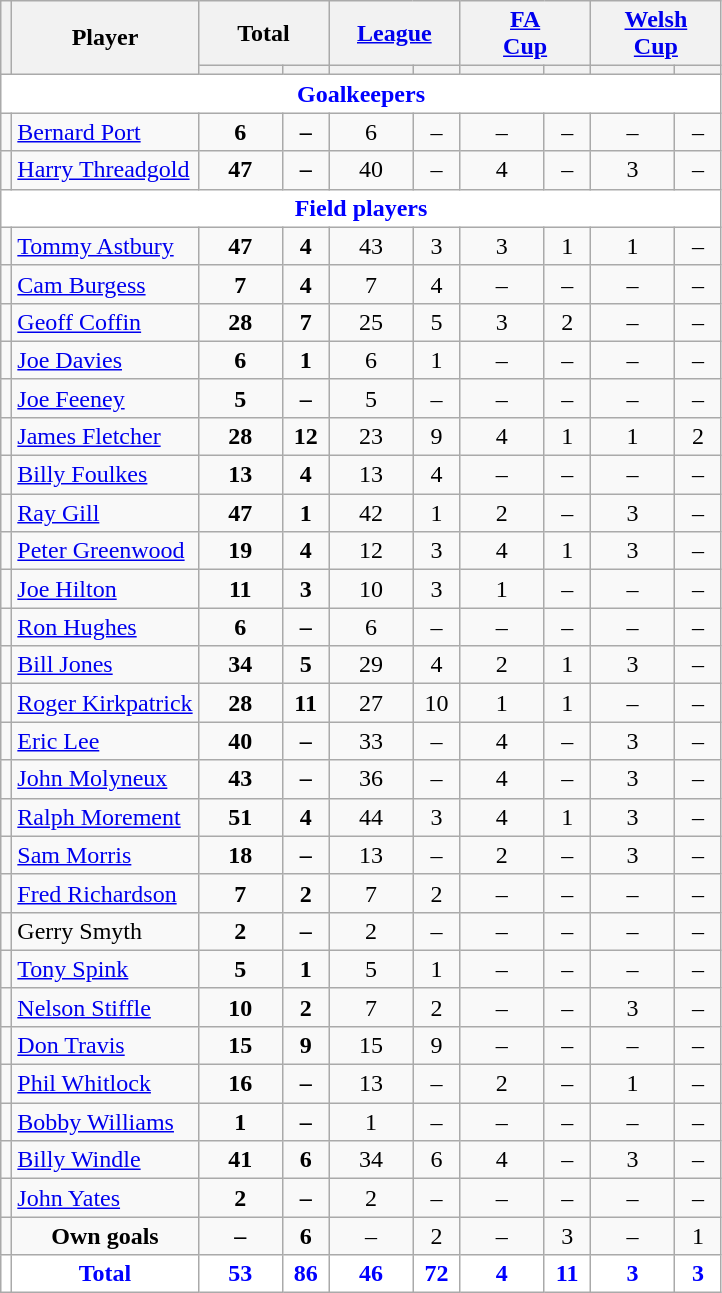<table class="wikitable"  style="text-align:center;">
<tr>
<th rowspan="2" style="font-size:80%;"></th>
<th rowspan="2">Player</th>
<th colspan="2">Total</th>
<th colspan="2"><a href='#'>League</a></th>
<th colspan="2"><a href='#'>FA<br>Cup</a></th>
<th colspan="2"><a href='#'>Welsh<br>Cup</a></th>
</tr>
<tr>
<th style="width: 50px; font-size:80%;"></th>
<th style="width: 25px; font-size:80%;"></th>
<th style="width: 50px; font-size:80%;"></th>
<th style="width: 25px; font-size:80%;"></th>
<th style="width: 50px; font-size:80%;"></th>
<th style="width: 25px; font-size:80%;"></th>
<th style="width: 50px; font-size:80%;"></th>
<th style="width: 25px; font-size:80%;"></th>
</tr>
<tr>
<td colspan="10" style="background:white; color:blue; text-align:center;"><strong>Goalkeepers</strong></td>
</tr>
<tr>
<td></td>
<td style="text-align:left;"><a href='#'>Bernard Port</a></td>
<td><strong>6</strong></td>
<td><strong>–</strong></td>
<td>6</td>
<td>–</td>
<td>–</td>
<td>–</td>
<td>–</td>
<td>–</td>
</tr>
<tr>
<td></td>
<td style="text-align:left;"><a href='#'>Harry Threadgold</a></td>
<td><strong>47</strong></td>
<td><strong>–</strong></td>
<td>40</td>
<td>–</td>
<td>4</td>
<td>–</td>
<td>3</td>
<td>–</td>
</tr>
<tr>
<td colspan="10" style="background:white; color:blue; text-align:center;"><strong>Field players</strong></td>
</tr>
<tr>
<td></td>
<td style="text-align:left;"><a href='#'>Tommy Astbury</a></td>
<td><strong>47</strong></td>
<td><strong>4</strong></td>
<td>43</td>
<td>3</td>
<td>3</td>
<td>1</td>
<td>1</td>
<td>–</td>
</tr>
<tr>
<td></td>
<td style="text-align:left;"><a href='#'>Cam Burgess</a></td>
<td><strong>7</strong></td>
<td><strong>4</strong></td>
<td>7</td>
<td>4</td>
<td>–</td>
<td>–</td>
<td>–</td>
<td>–</td>
</tr>
<tr>
<td></td>
<td style="text-align:left;"><a href='#'>Geoff Coffin</a></td>
<td><strong>28</strong></td>
<td><strong>7</strong></td>
<td>25</td>
<td>5</td>
<td>3</td>
<td>2</td>
<td>–</td>
<td>–</td>
</tr>
<tr>
<td></td>
<td style="text-align:left;"><a href='#'>Joe Davies</a></td>
<td><strong>6</strong></td>
<td><strong>1</strong></td>
<td>6</td>
<td>1</td>
<td>–</td>
<td>–</td>
<td>–</td>
<td>–</td>
</tr>
<tr>
<td></td>
<td style="text-align:left;"><a href='#'>Joe Feeney</a></td>
<td><strong>5</strong></td>
<td><strong>–</strong></td>
<td>5</td>
<td>–</td>
<td>–</td>
<td>–</td>
<td>–</td>
<td>–</td>
</tr>
<tr>
<td></td>
<td style="text-align:left;"><a href='#'>James Fletcher</a></td>
<td><strong>28</strong></td>
<td><strong>12</strong></td>
<td>23</td>
<td>9</td>
<td>4</td>
<td>1</td>
<td>1</td>
<td>2</td>
</tr>
<tr>
<td></td>
<td style="text-align:left;"><a href='#'>Billy Foulkes</a></td>
<td><strong>13</strong></td>
<td><strong>4</strong></td>
<td>13</td>
<td>4</td>
<td>–</td>
<td>–</td>
<td>–</td>
<td>–</td>
</tr>
<tr>
<td></td>
<td style="text-align:left;"><a href='#'>Ray Gill</a></td>
<td><strong>47</strong></td>
<td><strong>1</strong></td>
<td>42</td>
<td>1</td>
<td>2</td>
<td>–</td>
<td>3</td>
<td>–</td>
</tr>
<tr>
<td></td>
<td style="text-align:left;"><a href='#'>Peter Greenwood</a></td>
<td><strong>19</strong></td>
<td><strong>4</strong></td>
<td>12</td>
<td>3</td>
<td>4</td>
<td>1</td>
<td>3</td>
<td>–</td>
</tr>
<tr>
<td></td>
<td style="text-align:left;"><a href='#'>Joe Hilton</a></td>
<td><strong>11</strong></td>
<td><strong>3</strong></td>
<td>10</td>
<td>3</td>
<td>1</td>
<td>–</td>
<td>–</td>
<td>–</td>
</tr>
<tr>
<td></td>
<td style="text-align:left;"><a href='#'>Ron Hughes</a></td>
<td><strong>6</strong></td>
<td><strong>–</strong></td>
<td>6</td>
<td>–</td>
<td>–</td>
<td>–</td>
<td>–</td>
<td>–</td>
</tr>
<tr>
<td></td>
<td style="text-align:left;"><a href='#'>Bill Jones</a></td>
<td><strong>34</strong></td>
<td><strong>5</strong></td>
<td>29</td>
<td>4</td>
<td>2</td>
<td>1</td>
<td>3</td>
<td>–</td>
</tr>
<tr>
<td></td>
<td style="text-align:left;"><a href='#'>Roger Kirkpatrick</a></td>
<td><strong>28</strong></td>
<td><strong>11</strong></td>
<td>27</td>
<td>10</td>
<td>1</td>
<td>1</td>
<td>–</td>
<td>–</td>
</tr>
<tr>
<td></td>
<td style="text-align:left;"><a href='#'>Eric Lee</a></td>
<td><strong>40</strong></td>
<td><strong>–</strong></td>
<td>33</td>
<td>–</td>
<td>4</td>
<td>–</td>
<td>3</td>
<td>–</td>
</tr>
<tr>
<td></td>
<td style="text-align:left;"><a href='#'>John Molyneux</a></td>
<td><strong>43</strong></td>
<td><strong>–</strong></td>
<td>36</td>
<td>–</td>
<td>4</td>
<td>–</td>
<td>3</td>
<td>–</td>
</tr>
<tr>
<td></td>
<td style="text-align:left;"><a href='#'>Ralph Morement</a></td>
<td><strong>51</strong></td>
<td><strong>4</strong></td>
<td>44</td>
<td>3</td>
<td>4</td>
<td>1</td>
<td>3</td>
<td>–</td>
</tr>
<tr>
<td></td>
<td style="text-align:left;"><a href='#'>Sam Morris</a></td>
<td><strong>18</strong></td>
<td><strong>–</strong></td>
<td>13</td>
<td>–</td>
<td>2</td>
<td>–</td>
<td>3</td>
<td>–</td>
</tr>
<tr>
<td></td>
<td style="text-align:left;"><a href='#'>Fred Richardson</a></td>
<td><strong>7</strong></td>
<td><strong>2</strong></td>
<td>7</td>
<td>2</td>
<td>–</td>
<td>–</td>
<td>–</td>
<td>–</td>
</tr>
<tr>
<td></td>
<td style="text-align:left;">Gerry Smyth</td>
<td><strong>2</strong></td>
<td><strong>–</strong></td>
<td>2</td>
<td>–</td>
<td>–</td>
<td>–</td>
<td>–</td>
<td>–</td>
</tr>
<tr>
<td></td>
<td style="text-align:left;"><a href='#'>Tony Spink</a></td>
<td><strong>5</strong></td>
<td><strong>1</strong></td>
<td>5</td>
<td>1</td>
<td>–</td>
<td>–</td>
<td>–</td>
<td>–</td>
</tr>
<tr>
<td></td>
<td style="text-align:left;"><a href='#'>Nelson Stiffle</a></td>
<td><strong>10</strong></td>
<td><strong>2</strong></td>
<td>7</td>
<td>2</td>
<td>–</td>
<td>–</td>
<td>3</td>
<td>–</td>
</tr>
<tr>
<td></td>
<td style="text-align:left;"><a href='#'>Don Travis</a></td>
<td><strong>15</strong></td>
<td><strong>9</strong></td>
<td>15</td>
<td>9</td>
<td>–</td>
<td>–</td>
<td>–</td>
<td>–</td>
</tr>
<tr>
<td></td>
<td style="text-align:left;"><a href='#'>Phil Whitlock</a></td>
<td><strong>16</strong></td>
<td><strong>–</strong></td>
<td>13</td>
<td>–</td>
<td>2</td>
<td>–</td>
<td>1</td>
<td>–</td>
</tr>
<tr>
<td></td>
<td style="text-align:left;"><a href='#'>Bobby Williams</a></td>
<td><strong>1</strong></td>
<td><strong>–</strong></td>
<td>1</td>
<td>–</td>
<td>–</td>
<td>–</td>
<td>–</td>
<td>–</td>
</tr>
<tr>
<td></td>
<td style="text-align:left;"><a href='#'>Billy Windle</a></td>
<td><strong>41</strong></td>
<td><strong>6</strong></td>
<td>34</td>
<td>6</td>
<td>4</td>
<td>–</td>
<td>3</td>
<td>–</td>
</tr>
<tr>
<td></td>
<td style="text-align:left;"><a href='#'>John Yates</a></td>
<td><strong>2</strong></td>
<td><strong>–</strong></td>
<td>2</td>
<td>–</td>
<td>–</td>
<td>–</td>
<td>–</td>
<td>–</td>
</tr>
<tr>
<td></td>
<td><strong>Own goals</strong></td>
<td><strong>–</strong></td>
<td><strong>6</strong></td>
<td>–</td>
<td>2</td>
<td>–</td>
<td>3</td>
<td>–</td>
<td>1</td>
</tr>
<tr style="background:white; color:blue; text-align:center;">
<td></td>
<td><strong>Total</strong></td>
<td><strong>53</strong></td>
<td><strong>86</strong></td>
<td><strong>46</strong></td>
<td><strong>72</strong></td>
<td><strong>4</strong></td>
<td><strong>11</strong></td>
<td><strong>3</strong></td>
<td><strong>3</strong></td>
</tr>
</table>
